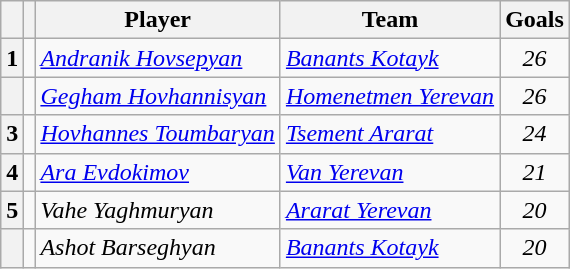<table class="wikitable">
<tr>
<th></th>
<th></th>
<th>Player</th>
<th>Team</th>
<th>Goals</th>
</tr>
<tr !>
<th>1</th>
<td></td>
<td><em><a href='#'>Andranik Hovsepyan</a></em></td>
<td><em><a href='#'>Banants Kotayk</a></em></td>
<td align=center><em>26</em></td>
</tr>
<tr !>
<th></th>
<td></td>
<td><em><a href='#'>Gegham Hovhannisyan</a></em></td>
<td><em><a href='#'>Homenetmen Yerevan</a></em></td>
<td align=center><em>26</em></td>
</tr>
<tr !>
<th>3</th>
<td></td>
<td><em><a href='#'>Hovhannes Toumbaryan</a></em></td>
<td><em><a href='#'>Tsement Ararat</a></em></td>
<td align=center><em>24</em></td>
</tr>
<tr !>
<th>4</th>
<td></td>
<td><em><a href='#'>Ara Evdokimov</a></em></td>
<td><em><a href='#'>Van Yerevan</a></em></td>
<td align=center><em>21</em></td>
</tr>
<tr !>
<th>5</th>
<td></td>
<td><em>Vahe Yaghmuryan</em></td>
<td><em><a href='#'>Ararat Yerevan</a></em></td>
<td align=center><em>20</em></td>
</tr>
<tr !>
<th></th>
<td></td>
<td><em>Ashot Barseghyan</em></td>
<td><em><a href='#'>Banants Kotayk</a></em></td>
<td align=center><em>20</em></td>
</tr>
</table>
